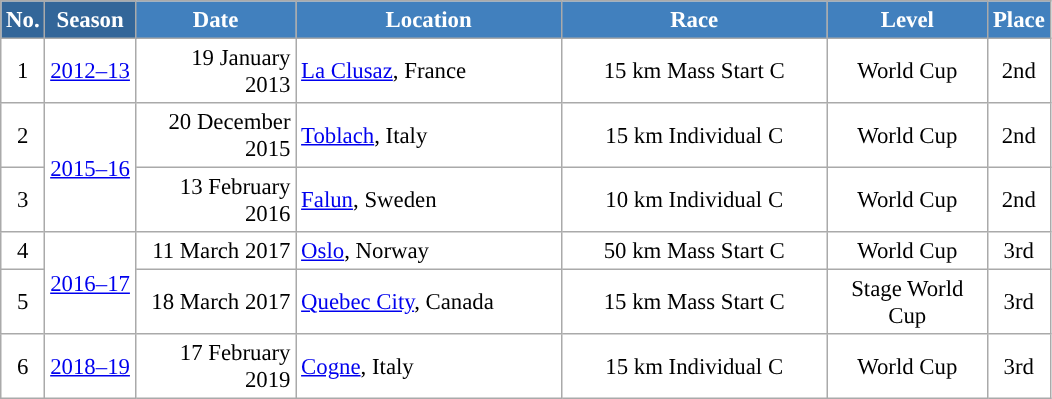<table class="wikitable sortable" style="font-size:95%; text-align:center; border:grey solid 1px; border-collapse:collapse; background:#ffffff;">
<tr style="background:#efefef;">
<th style="background-color:#369; color:white;">No.</th>
<th style="background-color:#369; color:white;">Season</th>
<th style="background-color:#4180be; color:white; width:100px;">Date</th>
<th style="background-color:#4180be; color:white; width:170px;">Location</th>
<th style="background-color:#4180be; color:white; width:170px;">Race</th>
<th style="background-color:#4180be; color:white; width:100px;">Level</th>
<th style="background-color:#4180be; color:white;">Place</th>
</tr>
<tr>
<td align=center>1</td>
<td rowspan=1 align=center><a href='#'>2012–13</a></td>
<td align=right>19 January 2013</td>
<td align=left> <a href='#'>La Clusaz</a>, France</td>
<td>15 km Mass Start C</td>
<td>World Cup</td>
<td>2nd</td>
</tr>
<tr>
<td align=center>2</td>
<td rowspan=2 align=center><a href='#'>2015–16</a></td>
<td align=right>20 December 2015</td>
<td align=left> <a href='#'>Toblach</a>, Italy</td>
<td>15 km Individual C</td>
<td>World Cup</td>
<td>2nd</td>
</tr>
<tr>
<td align=center>3</td>
<td align=right>13 February 2016</td>
<td align=left> <a href='#'>Falun</a>, Sweden</td>
<td>10 km Individual C</td>
<td>World Cup</td>
<td>2nd</td>
</tr>
<tr>
<td align=center>4</td>
<td rowspan=2 align=center><a href='#'>2016–17</a></td>
<td align=right>11 March 2017</td>
<td align=left> <a href='#'>Oslo</a>, Norway</td>
<td>50 km Mass Start C</td>
<td>World Cup</td>
<td>3rd</td>
</tr>
<tr>
<td align=center>5</td>
<td align=right>18 March 2017</td>
<td align=left> <a href='#'>Quebec City</a>, Canada</td>
<td>15 km Mass Start C</td>
<td>Stage World Cup</td>
<td>3rd</td>
</tr>
<tr>
<td align=center>6</td>
<td rowspan=1 align=center><a href='#'>2018–19</a></td>
<td align=right>17 February 2019</td>
<td align=left> <a href='#'>Cogne</a>, Italy</td>
<td>15 km Individual C</td>
<td>World Cup</td>
<td>3rd</td>
</tr>
</table>
